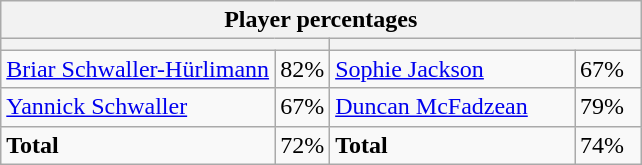<table class="wikitable">
<tr>
<th colspan=4 width=400>Player percentages</th>
</tr>
<tr>
<th colspan=2 width=200 style="white-space:nowrap;"></th>
<th colspan=2 width=200 style="white-space:nowrap;"></th>
</tr>
<tr>
<td><a href='#'>Briar Schwaller-Hürlimann</a></td>
<td>82%</td>
<td><a href='#'>Sophie Jackson</a></td>
<td>67%</td>
</tr>
<tr>
<td><a href='#'>Yannick Schwaller</a></td>
<td>67%</td>
<td><a href='#'>Duncan McFadzean</a></td>
<td>79%</td>
</tr>
<tr>
<td><strong>Total</strong></td>
<td>72%</td>
<td><strong>Total</strong></td>
<td>74%</td>
</tr>
</table>
